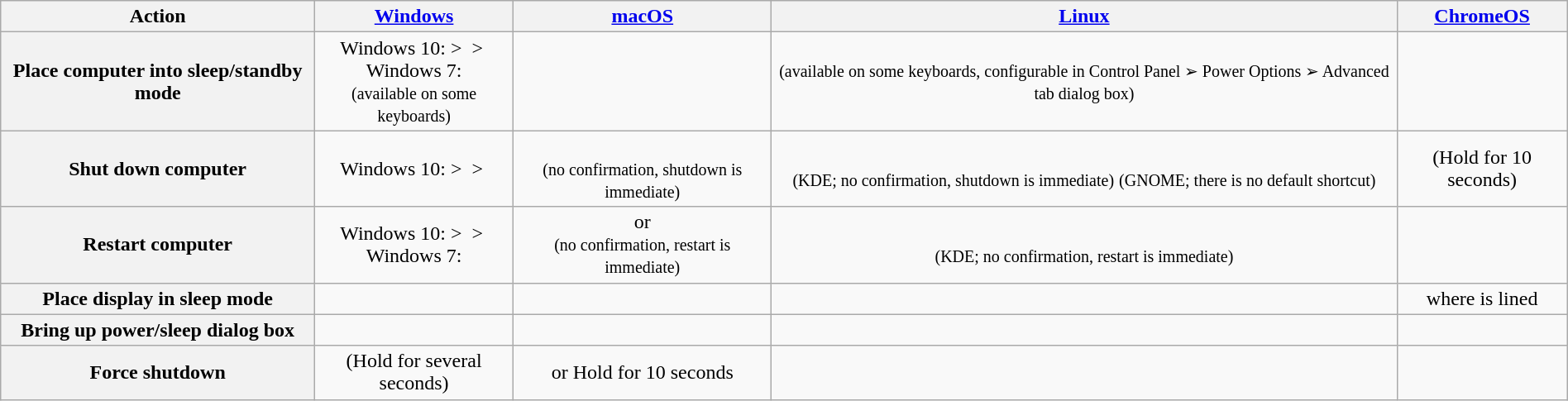<table class="wikitable" style="width: 100%; text-align: center;">
<tr>
<th scope="col">Action</th>
<th scope="col"><a href='#'>Windows</a></th>
<th scope="col"><a href='#'>macOS</a></th>
<th scope="col"><a href='#'>Linux</a></th>
<th scope="col"><a href='#'>ChromeOS</a></th>
</tr>
<tr>
<th scope="row">Place computer into sleep/standby mode</th>
<td>Windows 10:  >  > <br>Windows 7: <br> <small>(available on some keyboards)</small></td>
<td></td>
<td> <small>(available on some keyboards, configurable in Control Panel ➢ Power Options ➢ Advanced tab dialog box)</small></td>
<td></td>
</tr>
<tr>
<th scope="row">Shut down computer</th>
<td>Windows 10:  >  > </td>
<td><br><small>(no confirmation, shutdown is immediate)</small></td>
<td><br><small>(KDE; no confirmation, shutdown is immediate)</small>
<small>(GNOME; there is no default shortcut)</small></td>
<td> (Hold for 10 seconds)</td>
</tr>
<tr>
<th scope="row">Restart computer</th>
<td>Windows 10:  >  >  <br> Windows 7: </td>
<td> or <br><small>(no confirmation, restart is immediate)</small></td>
<td><br><small>(KDE; no confirmation, restart is immediate)</small></td>
<td></td>
</tr>
<tr>
<th scope="row">Place display in sleep mode</th>
<td></td>
<td></td>
<td></td>
<td>where is lined</td>
</tr>
<tr>
<th scope="row">Bring up power/sleep dialog box</th>
<td></td>
<td></td>
<td></td>
<td></td>
</tr>
<tr>
<th scope="row">Force shutdown</th>
<td> (Hold for several seconds)</td>
<td> or Hold  for 10 seconds</td>
<td></td>
<td></td>
</tr>
</table>
